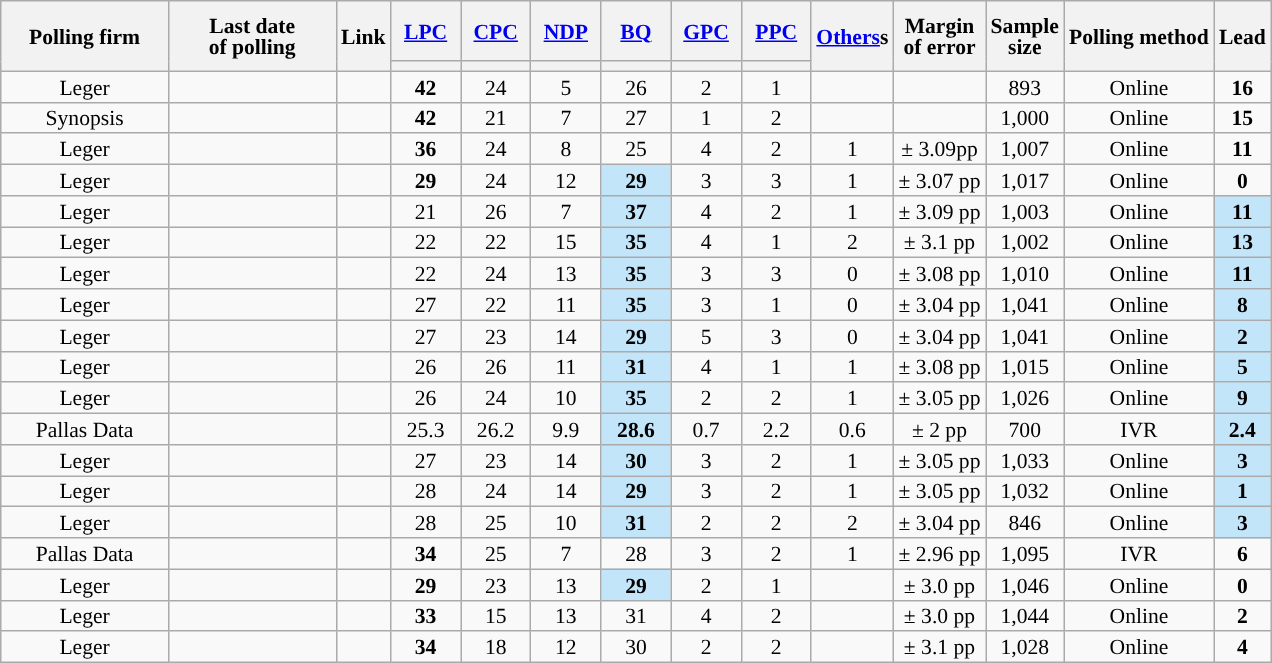<table class="wikitable sortable mw-datatable" style="text-align:center;font-size:90%;line-height:14px;">
<tr style="height:40px;">
<th style="width:105px;" rowspan="2">Polling firm</th>
<th style="width:105px;" rowspan="2">Last date<br>of polling</th>
<th rowspan="2">Link</th>
<th style="width:40px;"><a href='#'>LPC</a></th>
<th style="width:40px;"><a href='#'>CPC</a></th>
<th style="width:40px;"><a href='#'>NDP</a></th>
<th style="width:40px;"><a href='#'>BQ</a></th>
<th style="width:40px;"><a href='#'>GPC</a></th>
<th style="width:40px;"><a href='#'>PPC</a></th>
<th rowspan="2" style="width:40px"><a href='#'>Others</a>s</th>
<th rowspan="2">Margin<br>of error</th>
<th rowspan="2">Sample<br>size</th>
<th rowspan="2">Polling method</th>
<th rowspan="2">Lead</th>
</tr>
<tr class="sorttop">
<th style="background:"></th>
<th style="background:"></th>
<th style="background:"></th>
<th style="background:"></th>
<th style="background:"></th>
<th style="background:"></th>
</tr>
<tr>
<td>Leger</td>
<td></td>
<td></td>
<td><strong>42</strong></td>
<td>24</td>
<td>5</td>
<td>26</td>
<td>2</td>
<td>1</td>
<td></td>
<td></td>
<td>893</td>
<td>Online</td>
<td><strong>16</strong></td>
</tr>
<tr>
<td>Synopsis</td>
<td></td>
<td></td>
<td><strong>42</strong></td>
<td>21</td>
<td>7</td>
<td>27</td>
<td>1</td>
<td>2</td>
<td></td>
<td></td>
<td>1,000</td>
<td>Online</td>
<td><strong>15</strong></td>
</tr>
<tr>
<td>Leger</td>
<td></td>
<td></td>
<td><strong>36</strong></td>
<td>24</td>
<td>8</td>
<td>25</td>
<td>4</td>
<td>2</td>
<td>1</td>
<td>± 3.09pp</td>
<td>1,007</td>
<td>Online</td>
<td><strong>11</strong></td>
</tr>
<tr>
<td>Leger</td>
<td></td>
<td></td>
<td><strong>29</strong></td>
<td>24</td>
<td>12</td>
<td style="background:#C2E5F9"><strong>29</strong></td>
<td>3</td>
<td>3</td>
<td>1</td>
<td>± 3.07 pp</td>
<td>1,017</td>
<td>Online</td>
<td><strong>0</strong></td>
</tr>
<tr>
<td>Leger</td>
<td></td>
<td></td>
<td>21</td>
<td>26</td>
<td>7</td>
<td style="background:#C2E5F9"><strong>37</strong></td>
<td>4</td>
<td>2</td>
<td>1</td>
<td>± 3.09 pp</td>
<td>1,003</td>
<td>Online</td>
<td style="background:#C2E5F9"><strong>11</strong></td>
</tr>
<tr>
<td>Leger</td>
<td></td>
<td></td>
<td>22</td>
<td>22</td>
<td>15</td>
<td style="background:#C2E5F9"><strong>35</strong></td>
<td>4</td>
<td>1</td>
<td>2</td>
<td>± 3.1 pp</td>
<td>1,002</td>
<td>Online</td>
<td style="background:#C2E5F9"><strong>13</strong></td>
</tr>
<tr>
<td>Leger</td>
<td></td>
<td></td>
<td>22</td>
<td>24</td>
<td>13</td>
<td style="background:#C2E5F9"><strong>35</strong></td>
<td>3</td>
<td>3</td>
<td>0</td>
<td>± 3.08 pp</td>
<td>1,010</td>
<td>Online</td>
<td style="background:#C2E5F9"><strong>11</strong></td>
</tr>
<tr>
<td>Leger</td>
<td></td>
<td></td>
<td>27</td>
<td>22</td>
<td>11</td>
<td style="background:#C2E5F9"><strong>35</strong></td>
<td>3</td>
<td>1</td>
<td>0</td>
<td>± 3.04 pp</td>
<td>1,041</td>
<td>Online</td>
<td style="background:#C2E5F9"><strong>8</strong></td>
</tr>
<tr>
<td>Leger</td>
<td></td>
<td></td>
<td>27</td>
<td>23</td>
<td>14</td>
<td style="background:#C2E5F9"><strong>29</strong></td>
<td>5</td>
<td>3</td>
<td>0</td>
<td>± 3.04 pp</td>
<td>1,041</td>
<td>Online</td>
<td style="background:#C2E5F9"><strong>2</strong></td>
</tr>
<tr>
<td>Leger</td>
<td></td>
<td></td>
<td>26</td>
<td>26</td>
<td>11</td>
<td style="background:#C2E5F9"><strong>31</strong></td>
<td>4</td>
<td>1</td>
<td>1</td>
<td>± 3.08 pp</td>
<td>1,015</td>
<td>Online</td>
<td style="background:#C2E5F9"><strong>5</strong></td>
</tr>
<tr>
<td>Leger</td>
<td></td>
<td></td>
<td>26</td>
<td>24</td>
<td>10</td>
<td style="background:#C2E5F9"><strong>35</strong></td>
<td>2</td>
<td>2</td>
<td>1</td>
<td>± 3.05 pp</td>
<td>1,026</td>
<td>Online</td>
<td style="background:#C2E5F9"><strong>9</strong></td>
</tr>
<tr>
<td>Pallas Data</td>
<td></td>
<td></td>
<td>25.3</td>
<td>26.2</td>
<td>9.9</td>
<td style="background:#C2E5F9"><strong>28.6</strong></td>
<td>0.7</td>
<td>2.2</td>
<td>0.6</td>
<td>± 2 pp</td>
<td>700</td>
<td>IVR</td>
<td style="background:#C2E5F9"><strong>2.4</strong></td>
</tr>
<tr>
<td>Leger</td>
<td></td>
<td></td>
<td>27</td>
<td>23</td>
<td>14</td>
<td style="background:#C2E5F9"><strong>30</strong></td>
<td>3</td>
<td>2</td>
<td>1</td>
<td>± 3.05 pp</td>
<td>1,033</td>
<td>Online</td>
<td style="background:#C2E5F9"><strong>3</strong></td>
</tr>
<tr>
<td>Leger</td>
<td></td>
<td></td>
<td>28</td>
<td>24</td>
<td>14</td>
<td style="background:#C2E5F9"><strong>29</strong></td>
<td>3</td>
<td>2</td>
<td>1</td>
<td>± 3.05 pp</td>
<td>1,032</td>
<td>Online</td>
<td style="background:#C2E5F9"><strong>1</strong></td>
</tr>
<tr>
<td>Leger</td>
<td></td>
<td></td>
<td>28</td>
<td>25</td>
<td>10</td>
<td style="background:#C2E5F9"><strong>31</strong></td>
<td>2</td>
<td>2</td>
<td>2</td>
<td>± 3.04 pp</td>
<td>846</td>
<td>Online</td>
<td style="background:#C2E5F9"><strong>3</strong></td>
</tr>
<tr>
<td>Pallas Data</td>
<td></td>
<td></td>
<td><strong>34</strong></td>
<td>25</td>
<td>7</td>
<td>28</td>
<td>3</td>
<td>2</td>
<td>1</td>
<td>± 2.96 pp</td>
<td>1,095</td>
<td>IVR</td>
<td><strong>6</strong></td>
</tr>
<tr>
<td>Leger</td>
<td></td>
<td></td>
<td><strong>29</strong></td>
<td>23</td>
<td>13</td>
<td style="background:#C2E5F9"><strong>29</strong></td>
<td>2</td>
<td>1</td>
<td></td>
<td>± 3.0 pp</td>
<td>1,046</td>
<td>Online</td>
<td><strong>0</strong></td>
</tr>
<tr>
<td>Leger</td>
<td></td>
<td></td>
<td><strong>33</strong></td>
<td>15</td>
<td>13</td>
<td>31</td>
<td>4</td>
<td>2</td>
<td></td>
<td>± 3.0 pp</td>
<td>1,044</td>
<td>Online</td>
<td><strong>2</strong></td>
</tr>
<tr>
<td>Leger</td>
<td></td>
<td></td>
<td><strong>34</strong></td>
<td>18</td>
<td>12</td>
<td>30</td>
<td>2</td>
<td>2</td>
<td></td>
<td>± 3.1 pp</td>
<td>1,028</td>
<td>Online</td>
<td><strong>4</strong></td>
</tr>
</table>
